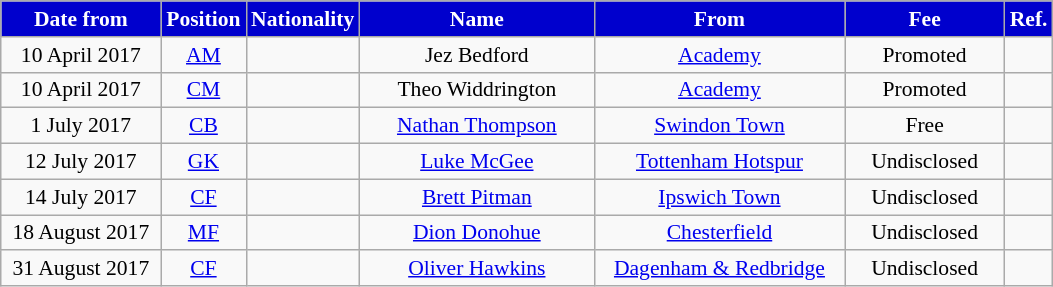<table class="wikitable"  style="text-align:center; font-size:90%; ">
<tr>
<th style="background:mediumblue; color:#FFFFFF; width:100px;">Date from</th>
<th style="background:mediumblue; color:#FFFFFF; width:50px;">Position</th>
<th style="background:mediumblue; color:#FFFFFF; width:50px;">Nationality</th>
<th style="background:mediumblue; color:#FFFFFF; width:150px;">Name</th>
<th style="background:mediumblue; color:#FFFFFF; width:160px;">From</th>
<th style="background:mediumblue; color:#FFFFFF; width:100px;">Fee</th>
<th style="background:mediumblue; color:#FFFFFF; width:25px;">Ref.</th>
</tr>
<tr>
<td>10 April 2017</td>
<td><a href='#'>AM</a></td>
<td></td>
<td>Jez Bedford</td>
<td><a href='#'>Academy</a></td>
<td>Promoted</td>
<td></td>
</tr>
<tr>
<td>10 April 2017</td>
<td><a href='#'>CM</a></td>
<td></td>
<td>Theo Widdrington</td>
<td><a href='#'>Academy</a></td>
<td>Promoted</td>
<td></td>
</tr>
<tr>
<td>1 July 2017</td>
<td><a href='#'>CB</a></td>
<td></td>
<td><a href='#'>Nathan Thompson</a></td>
<td><a href='#'>Swindon Town</a></td>
<td>Free</td>
<td></td>
</tr>
<tr>
<td>12 July 2017</td>
<td><a href='#'>GK</a></td>
<td></td>
<td><a href='#'>Luke McGee</a></td>
<td><a href='#'>Tottenham Hotspur</a></td>
<td>Undisclosed</td>
<td></td>
</tr>
<tr>
<td>14 July 2017</td>
<td><a href='#'>CF</a></td>
<td></td>
<td><a href='#'>Brett Pitman</a></td>
<td><a href='#'>Ipswich Town</a></td>
<td>Undisclosed</td>
<td></td>
</tr>
<tr>
<td>18 August 2017</td>
<td><a href='#'>MF</a></td>
<td></td>
<td><a href='#'>Dion Donohue</a></td>
<td><a href='#'>Chesterfield</a></td>
<td>Undisclosed</td>
<td></td>
</tr>
<tr>
<td>31 August 2017</td>
<td><a href='#'>CF</a></td>
<td></td>
<td><a href='#'>Oliver Hawkins</a></td>
<td><a href='#'>Dagenham & Redbridge</a></td>
<td>Undisclosed</td>
<td></td>
</tr>
</table>
